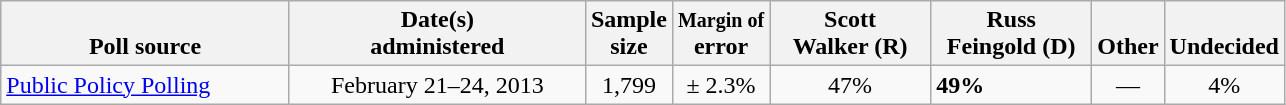<table class="wikitable">
<tr valign= bottom>
<th style="width:185px;">Poll source</th>
<th style="width:190px;">Date(s)<br>administered</th>
<th class=small>Sample<br>size</th>
<th><small>Margin of</small><br>error</th>
<th style="width:100px;">Scott<br>Walker (R)</th>
<th style="width:100px;">Russ<br>Feingold (D)</th>
<th style="width:40px;">Other</th>
<th style="width:40px;">Undecided</th>
</tr>
<tr>
<td><a href='#'>Public Policy Polling</a></td>
<td align=center>February 21–24, 2013</td>
<td align=center>1,799</td>
<td align=center>± 2.3%</td>
<td align=center>47%</td>
<td><strong>49%</strong></td>
<td align=center>—</td>
<td align=center>4%</td>
</tr>
</table>
